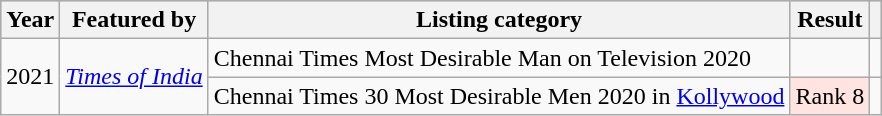<table class="wikitable sortable">
<tr style="background:#ccc;text-align:center;">
<th>Year</th>
<th>Featured by</th>
<th>Listing category</th>
<th>Result</th>
<th scope="col" class="unsortable"></th>
</tr>
<tr>
<td rowspan="2">2021</td>
<td rowspan="2"><em><a href='#'>Times of India</a></em></td>
<td>Chennai Times Most Desirable Man on Television 2020</td>
<td></td>
<td></td>
</tr>
<tr>
<td>Chennai Times 30 Most Desirable Men 2020 in <a href='#'>Kollywood</a></td>
<td style="background:#FFE4E1;text-align:center;">Rank 8</td>
<td></td>
</tr>
</table>
